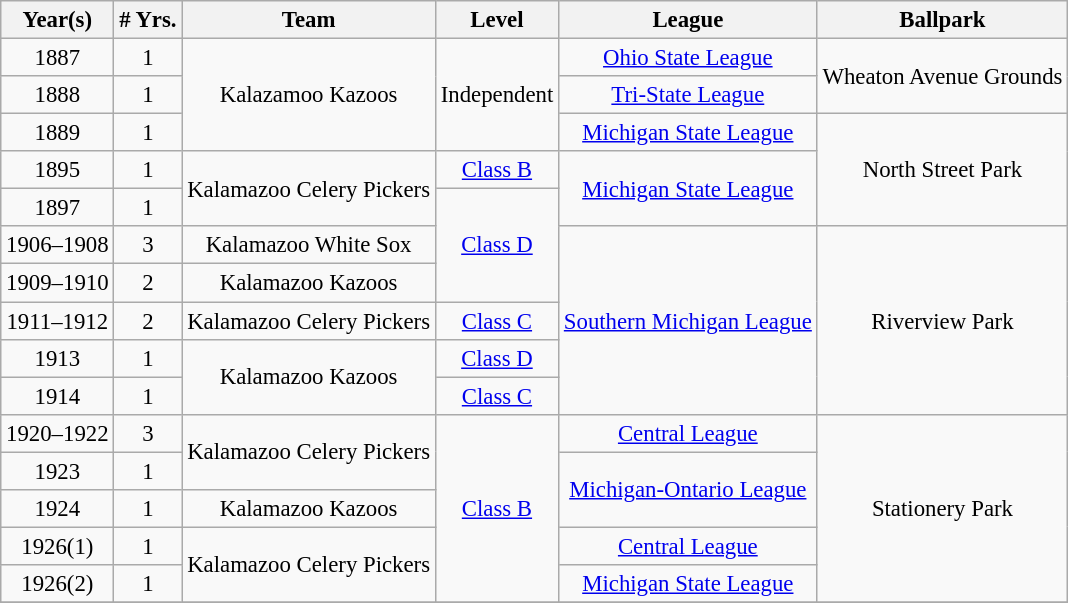<table class="wikitable" style="text-align:center; font-size: 95%;">
<tr>
<th>Year(s)</th>
<th># Yrs.</th>
<th>Team</th>
<th>Level</th>
<th>League</th>
<th>Ballpark</th>
</tr>
<tr>
<td>1887</td>
<td>1</td>
<td rowspan=3>Kalazamoo Kazoos</td>
<td rowspan=3>Independent</td>
<td><a href='#'>Ohio State League</a></td>
<td rowspan=2>Wheaton Avenue Grounds</td>
</tr>
<tr>
<td>1888</td>
<td>1</td>
<td><a href='#'>Tri-State League</a></td>
</tr>
<tr>
<td>1889</td>
<td>1</td>
<td><a href='#'>Michigan State League</a></td>
<td rowspan=3>North Street Park</td>
</tr>
<tr>
<td>1895</td>
<td>1</td>
<td rowspan=2>Kalamazoo Celery Pickers</td>
<td><a href='#'>Class B</a></td>
<td rowspan=2><a href='#'>Michigan State League</a></td>
</tr>
<tr>
<td>1897</td>
<td>1</td>
<td rowspan=3><a href='#'>Class D</a></td>
</tr>
<tr>
<td>1906–1908</td>
<td>3</td>
<td>Kalamazoo White Sox</td>
<td rowspan=5><a href='#'>Southern Michigan League</a></td>
<td rowspan=5>Riverview Park</td>
</tr>
<tr>
<td>1909–1910</td>
<td>2</td>
<td>Kalamazoo Kazoos</td>
</tr>
<tr>
<td>1911–1912</td>
<td>2</td>
<td>Kalamazoo Celery Pickers</td>
<td><a href='#'>Class C</a></td>
</tr>
<tr>
<td>1913</td>
<td>1</td>
<td rowspan=2>Kalamazoo Kazoos</td>
<td><a href='#'>Class D</a></td>
</tr>
<tr>
<td>1914</td>
<td>1</td>
<td><a href='#'>Class C</a></td>
</tr>
<tr>
<td>1920–1922</td>
<td>3</td>
<td rowspan=2>Kalamazoo Celery Pickers</td>
<td rowspan=5><a href='#'>Class B</a></td>
<td><a href='#'>Central League</a></td>
<td rowspan=5>Stationery Park</td>
</tr>
<tr>
<td>1923</td>
<td>1</td>
<td rowspan=2><a href='#'>Michigan-Ontario League</a></td>
</tr>
<tr>
<td>1924</td>
<td>1</td>
<td>Kalamazoo Kazoos</td>
</tr>
<tr>
<td>1926(1)</td>
<td>1</td>
<td rowspan=2>Kalamazoo Celery Pickers</td>
<td><a href='#'>Central League</a></td>
</tr>
<tr>
<td>1926(2)</td>
<td>1</td>
<td><a href='#'>Michigan State League</a></td>
</tr>
<tr>
</tr>
</table>
